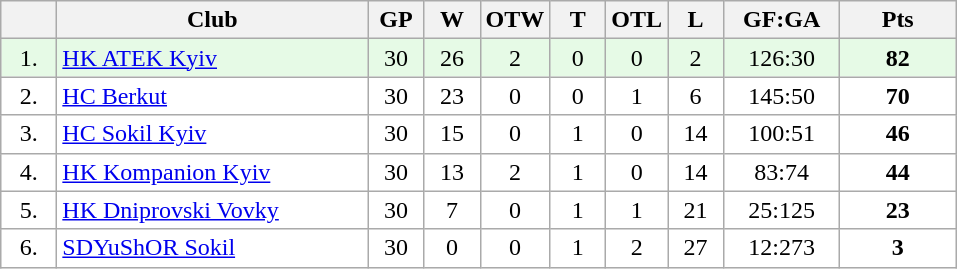<table class="wikitable">
<tr>
<th width="30"></th>
<th width="200">Club</th>
<th width="30">GP</th>
<th width="30">W</th>
<th width="30">OTW</th>
<th width="30">T</th>
<th width="30">OTL</th>
<th width="30">L</th>
<th width="70">GF:GA</th>
<th width="70">Pts</th>
</tr>
<tr bgcolor="#e6fae6" align="center">
<td>1.</td>
<td align="left"><a href='#'>HK ATEK Kyiv</a></td>
<td>30</td>
<td>26</td>
<td>2</td>
<td>0</td>
<td>0</td>
<td>2</td>
<td>126:30</td>
<td><strong>82</strong></td>
</tr>
<tr bgcolor="#FFFFFF" align="center">
<td>2.</td>
<td align="left"><a href='#'>HC Berkut</a></td>
<td>30</td>
<td>23</td>
<td>0</td>
<td>0</td>
<td>1</td>
<td>6</td>
<td>145:50</td>
<td><strong>70</strong></td>
</tr>
<tr bgcolor="#FFFFFF" align="center">
<td>3.</td>
<td align="left"><a href='#'>HC Sokil Kyiv</a></td>
<td>30</td>
<td>15</td>
<td>0</td>
<td>1</td>
<td>0</td>
<td>14</td>
<td>100:51</td>
<td><strong>46</strong></td>
</tr>
<tr bgcolor="#FFFFFF" align="center">
<td>4.</td>
<td align="left"><a href='#'>HK Kompanion Kyiv</a></td>
<td>30</td>
<td>13</td>
<td>2</td>
<td>1</td>
<td>0</td>
<td>14</td>
<td>83:74</td>
<td><strong>44</strong></td>
</tr>
<tr bgcolor="#FFFFFF" align="center">
<td>5.</td>
<td align="left"><a href='#'>HK Dniprovski Vovky</a></td>
<td>30</td>
<td>7</td>
<td>0</td>
<td>1</td>
<td>1</td>
<td>21</td>
<td>25:125</td>
<td><strong>23</strong></td>
</tr>
<tr bgcolor="#FFFFFF" align="center">
<td>6.</td>
<td align="left"><a href='#'>SDYuShOR Sokil</a></td>
<td>30</td>
<td>0</td>
<td>0</td>
<td>1</td>
<td>2</td>
<td>27</td>
<td>12:273</td>
<td><strong>3</strong></td>
</tr>
</table>
